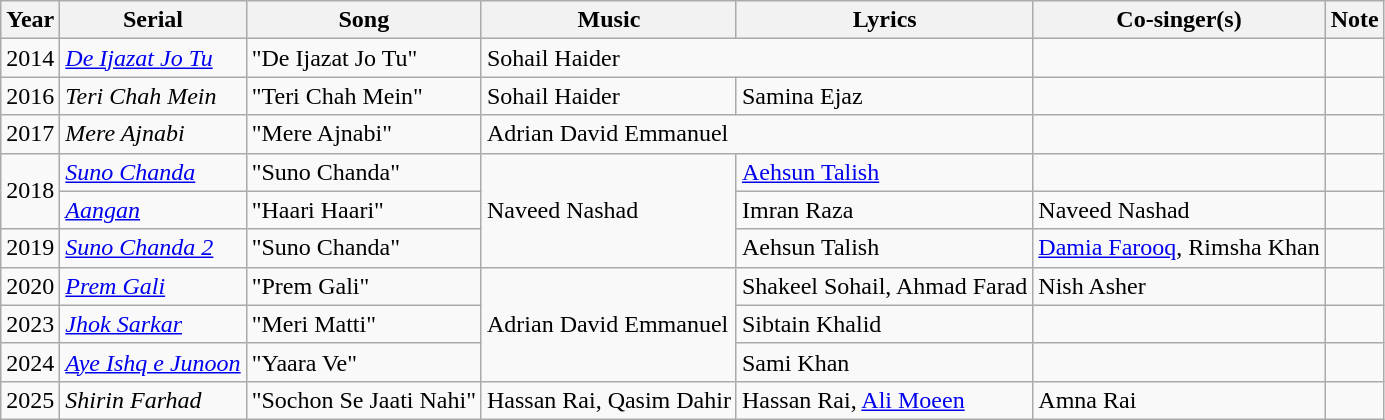<table class="wikitable">
<tr>
<th>Year</th>
<th>Serial</th>
<th>Song</th>
<th>Music</th>
<th>Lyrics</th>
<th>Co-singer(s)</th>
<th>Note</th>
</tr>
<tr>
<td>2014</td>
<td><em><a href='#'>De Ijazat Jo Tu</a></em></td>
<td>"De Ijazat Jo Tu"</td>
<td colspan="2">Sohail Haider</td>
<td></td>
<td></td>
</tr>
<tr>
<td>2016</td>
<td><em>Teri Chah Mein</em></td>
<td>"Teri Chah Mein"</td>
<td>Sohail Haider</td>
<td>Samina Ejaz</td>
<td></td>
<td></td>
</tr>
<tr>
<td>2017</td>
<td><em>Mere Ajnabi</em></td>
<td>"Mere Ajnabi"</td>
<td colspan="2">Adrian David Emmanuel</td>
<td></td>
<td></td>
</tr>
<tr>
<td rowspan="2">2018</td>
<td><em><a href='#'>Suno Chanda</a></em></td>
<td>"Suno Chanda"</td>
<td rowspan="3">Naveed Nashad</td>
<td><a href='#'>Aehsun Talish</a></td>
<td></td>
<td></td>
</tr>
<tr>
<td><em><a href='#'>Aangan</a></em></td>
<td>"Haari Haari"</td>
<td>Imran Raza</td>
<td>Naveed Nashad</td>
<td></td>
</tr>
<tr>
<td>2019</td>
<td><em><a href='#'>Suno Chanda 2</a></em></td>
<td>"Suno Chanda"</td>
<td>Aehsun Talish</td>
<td><a href='#'>Damia Farooq</a>, Rimsha Khan</td>
<td></td>
</tr>
<tr>
<td>2020</td>
<td><em><a href='#'>Prem Gali</a></em></td>
<td>"Prem Gali"</td>
<td rowspan="3">Adrian David Emmanuel</td>
<td>Shakeel Sohail, Ahmad Farad</td>
<td>Nish Asher</td>
<td></td>
</tr>
<tr>
<td>2023</td>
<td><em><a href='#'>Jhok Sarkar</a></em></td>
<td>"Meri Matti"</td>
<td>Sibtain Khalid</td>
<td></td>
<td></td>
</tr>
<tr>
<td>2024</td>
<td><a href='#'><em>Aye Ishq e Junoon</em></a></td>
<td>"Yaara Ve"</td>
<td>Sami Khan</td>
<td></td>
<td></td>
</tr>
<tr>
<td>2025</td>
<td><em>Shirin Farhad</em></td>
<td>"Sochon Se Jaati Nahi"</td>
<td>Hassan Rai, Qasim Dahir</td>
<td>Hassan Rai, <a href='#'>Ali Moeen</a></td>
<td>Amna Rai</td>
<td></td>
</tr>
</table>
